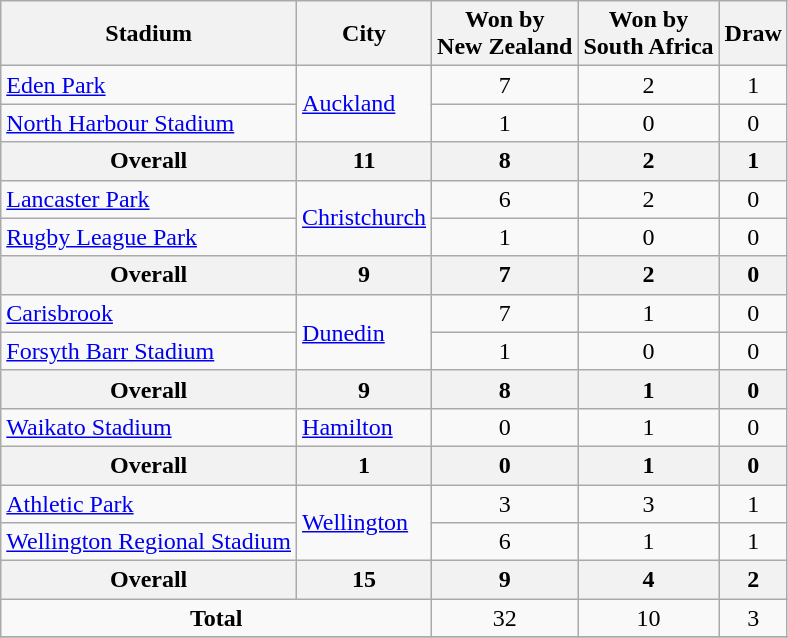<table class="wikitable">
<tr>
<th>Stadium</th>
<th>City</th>
<th>Won by<br>New Zealand</th>
<th>Won by<br>South Africa</th>
<th>Draw</th>
</tr>
<tr>
<td><a href='#'>Eden Park</a></td>
<td rowspan=2><a href='#'>Auckland</a></td>
<td align=center>7</td>
<td align=center>2</td>
<td align=center>1</td>
</tr>
<tr>
<td><a href='#'>North Harbour Stadium</a></td>
<td align=center>1</td>
<td align=center>0</td>
<td align=center>0</td>
</tr>
<tr>
<th>Overall</th>
<th>11</th>
<th>8</th>
<th>2</th>
<th>1</th>
</tr>
<tr>
<td><a href='#'>Lancaster Park</a></td>
<td rowspan=2><a href='#'>Christchurch</a></td>
<td align=center>6</td>
<td align=center>2</td>
<td align=center>0</td>
</tr>
<tr>
<td><a href='#'>Rugby League Park</a></td>
<td align=center>1</td>
<td align=center>0</td>
<td align=center>0</td>
</tr>
<tr>
<th>Overall</th>
<th>9</th>
<th>7</th>
<th>2</th>
<th>0</th>
</tr>
<tr>
<td><a href='#'>Carisbrook</a></td>
<td rowspan=2><a href='#'>Dunedin</a></td>
<td align=center>7</td>
<td align=center>1</td>
<td align=center>0</td>
</tr>
<tr>
<td><a href='#'>Forsyth Barr Stadium</a></td>
<td align=center>1</td>
<td align=center>0</td>
<td align=center>0</td>
</tr>
<tr>
<th>Overall</th>
<th>9</th>
<th>8</th>
<th>1</th>
<th>0</th>
</tr>
<tr>
<td><a href='#'>Waikato Stadium</a></td>
<td><a href='#'>Hamilton</a></td>
<td align=center>0</td>
<td align=center>1</td>
<td align=center>0</td>
</tr>
<tr>
<th>Overall</th>
<th>1</th>
<th>0</th>
<th>1</th>
<th>0</th>
</tr>
<tr>
<td><a href='#'>Athletic Park</a></td>
<td rowspan=2><a href='#'>Wellington</a></td>
<td align=center>3</td>
<td align=center>3</td>
<td align=center>1</td>
</tr>
<tr>
<td><a href='#'>Wellington Regional Stadium</a></td>
<td align=center>6</td>
<td align=center>1</td>
<td align=center>1</td>
</tr>
<tr>
<th>Overall</th>
<th>15</th>
<th>9</th>
<th>4</th>
<th>2</th>
</tr>
<tr>
<td align=center colspan=2><strong>Total</strong></td>
<td align=center>32</td>
<td align=center>10</td>
<td align=center>3</td>
</tr>
<tr>
</tr>
</table>
